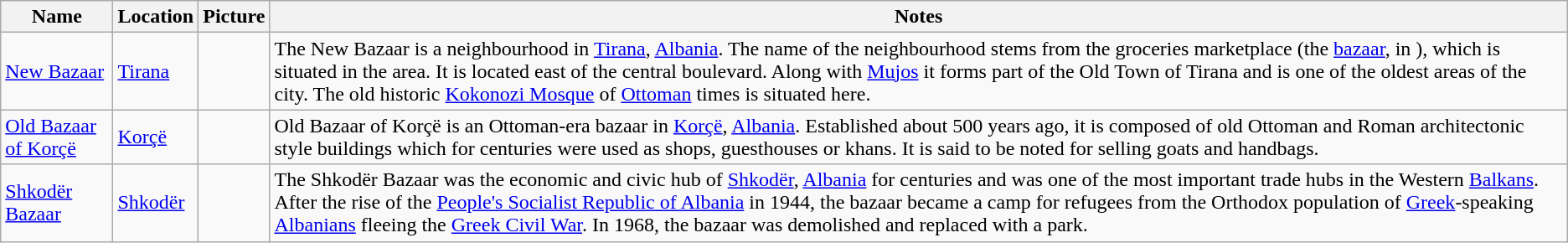<table class="wikitable">
<tr>
<th>Name</th>
<th>Location</th>
<th>Picture</th>
<th>Notes</th>
</tr>
<tr>
<td><a href='#'>New Bazaar</a></td>
<td><a href='#'>Tirana</a></td>
<td align="center"></td>
<td>The New Bazaar is a neighbourhood in <a href='#'>Tirana</a>, <a href='#'>Albania</a>. The name of the neighbourhood stems from the groceries marketplace (the <a href='#'>bazaar</a>, in ), which is situated in the area. It is located east of the central boulevard. Along with <a href='#'>Mujos</a> it forms part of the Old Town of Tirana and is one of the oldest areas of the city. The old historic <a href='#'>Kokonozi Mosque</a> of <a href='#'>Ottoman</a> times is situated here.</td>
</tr>
<tr>
<td><a href='#'>Old Bazaar of Korçë</a></td>
<td><a href='#'>Korçë</a></td>
<td align="center"></td>
<td>Old Bazaar of Korçë is an Ottoman-era bazaar in <a href='#'>Korçë</a>, <a href='#'>Albania</a>. Established about 500 years ago, it is composed of old Ottoman and Roman architectonic style buildings which for centuries were used as shops, guesthouses or khans. It is said to be noted for selling goats and handbags.</td>
</tr>
<tr>
<td><a href='#'>Shkodër Bazaar</a></td>
<td><a href='#'>Shkodër</a></td>
<td></td>
<td>The Shkodër Bazaar was the economic and civic hub of <a href='#'>Shkodër</a>, <a href='#'>Albania</a> for centuries and was one of the most important trade hubs in the Western <a href='#'>Balkans</a>. After the rise of the <a href='#'>People's Socialist Republic of Albania</a> in 1944, the bazaar became a camp for refugees from the Orthodox population of <a href='#'>Greek</a>-speaking <a href='#'>Albanians</a> fleeing the <a href='#'>Greek Civil War</a>. In 1968, the bazaar was demolished and replaced with a park.</td>
</tr>
</table>
